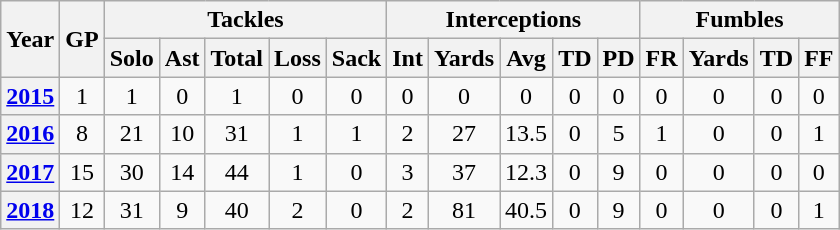<table class="wikitable" style="text-align:center;">
<tr>
<th rowspan="2">Year</th>
<th rowspan="2">GP</th>
<th colspan="5">Tackles</th>
<th colspan="5">Interceptions</th>
<th colspan="4">Fumbles</th>
</tr>
<tr>
<th>Solo</th>
<th>Ast</th>
<th>Total</th>
<th>Loss</th>
<th>Sack</th>
<th>Int</th>
<th>Yards</th>
<th>Avg</th>
<th>TD</th>
<th>PD</th>
<th>FR</th>
<th>Yards</th>
<th>TD</th>
<th>FF</th>
</tr>
<tr>
<th><a href='#'>2015</a></th>
<td>1</td>
<td>1</td>
<td>0</td>
<td>1</td>
<td>0</td>
<td>0</td>
<td>0</td>
<td>0</td>
<td>0</td>
<td>0</td>
<td>0</td>
<td>0</td>
<td>0</td>
<td>0</td>
<td>0</td>
</tr>
<tr>
<th><a href='#'>2016</a></th>
<td>8</td>
<td>21</td>
<td>10</td>
<td>31</td>
<td>1</td>
<td>1</td>
<td>2</td>
<td>27</td>
<td>13.5</td>
<td>0</td>
<td>5</td>
<td>1</td>
<td>0</td>
<td>0</td>
<td>1</td>
</tr>
<tr>
<th><a href='#'>2017</a></th>
<td>15</td>
<td>30</td>
<td>14</td>
<td>44</td>
<td>1</td>
<td>0</td>
<td>3</td>
<td>37</td>
<td>12.3</td>
<td>0</td>
<td>9</td>
<td>0</td>
<td>0</td>
<td>0</td>
<td>0</td>
</tr>
<tr>
<th><a href='#'>2018</a></th>
<td>12</td>
<td>31</td>
<td>9</td>
<td>40</td>
<td>2</td>
<td>0</td>
<td>2</td>
<td>81</td>
<td>40.5</td>
<td>0</td>
<td>9</td>
<td>0</td>
<td>0</td>
<td>0</td>
<td>1</td>
</tr>
</table>
